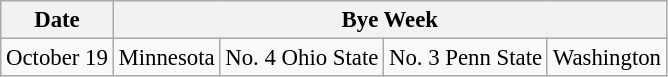<table class="wikitable" style="font-size:95%;">
<tr>
<th>Date</th>
<th colspan="4">Bye Week</th>
</tr>
<tr>
<td>October 19</td>
<td>Minnesota</td>
<td>No. 4 Ohio State</td>
<td>No. 3 Penn State</td>
<td>Washington</td>
</tr>
</table>
